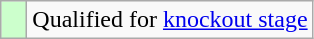<table class="wikitable">
<tr>
<td width=10px bgcolor=ccffcc></td>
<td>Qualified for <a href='#'>knockout stage</a></td>
</tr>
</table>
